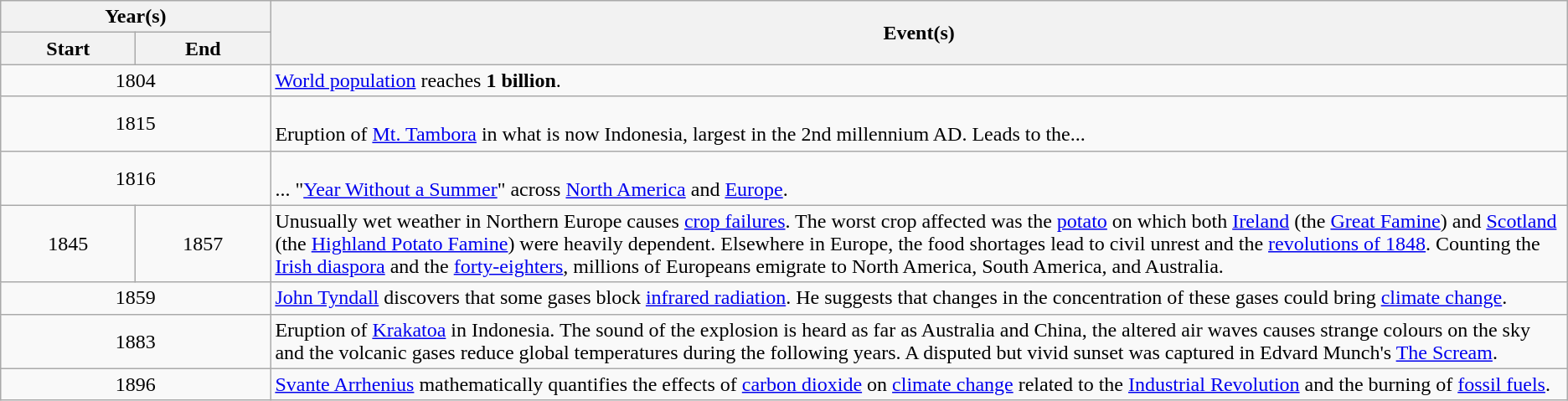<table class="wikitable">
<tr>
<th colspan="2">Year(s)</th>
<th rowspan="2">Event(s)</th>
</tr>
<tr>
<th style="width:100px;">Start</th>
<th style="width:100px;">End</th>
</tr>
<tr>
<td colspan="2" style="text-align:center;">1804</td>
<td><a href='#'>World population</a> reaches <strong>1 billion</strong>.</td>
</tr>
<tr>
<td colspan="2" style="text-align:center;">1815</td>
<td><div><br>Eruption of <a href='#'>Mt. Tambora</a> in what is now Indonesia, largest in the 2nd millennium AD.  Leads to the...
</div></td>
</tr>
<tr>
<td colspan="2" style="text-align:center;">1816</td>
<td><div><br>... "<a href='#'>Year Without a Summer</a>" across <a href='#'>North America</a> and <a href='#'>Europe</a>.
</div></td>
</tr>
<tr>
<td style="text-align:center;">1845</td>
<td style="text-align:center;">1857</td>
<td>Unusually wet weather in Northern Europe causes <a href='#'>crop failures</a>.  The worst crop affected was the <a href='#'>potato</a> on which both <a href='#'>Ireland</a> (the <a href='#'>Great Famine</a>) and <a href='#'>Scotland</a> (the <a href='#'>Highland Potato Famine</a>) were heavily dependent.  Elsewhere in Europe, the food shortages lead to civil unrest and the <a href='#'>revolutions of 1848</a>.  Counting the <a href='#'>Irish diaspora</a> and the <a href='#'>forty-eighters</a>, millions of Europeans emigrate to North America, South America, and Australia.</td>
</tr>
<tr>
<td colspan="2" style="text-align:center;">1859</td>
<td><a href='#'>John Tyndall</a> discovers that some gases block <a href='#'>infrared radiation</a>. He suggests that changes in the concentration of these gases could bring <a href='#'>climate change</a>.</td>
</tr>
<tr>
<td colspan="2" style="text-align:center;">1883</td>
<td>Eruption of <a href='#'>Krakatoa</a> in Indonesia. The sound of the explosion is heard as far as Australia and China, the altered air waves causes strange colours on the sky and the volcanic gases reduce global temperatures during the following years.  A disputed but vivid sunset was captured in Edvard Munch's <a href='#'>The Scream</a>.</td>
</tr>
<tr>
<td colspan="2" style="text-align:center;">1896</td>
<td><a href='#'>Svante Arrhenius</a> mathematically quantifies the effects of <a href='#'>carbon dioxide</a> on <a href='#'>climate change</a> related to the <a href='#'>Industrial Revolution</a> and the burning of <a href='#'>fossil fuels</a>.</td>
</tr>
</table>
